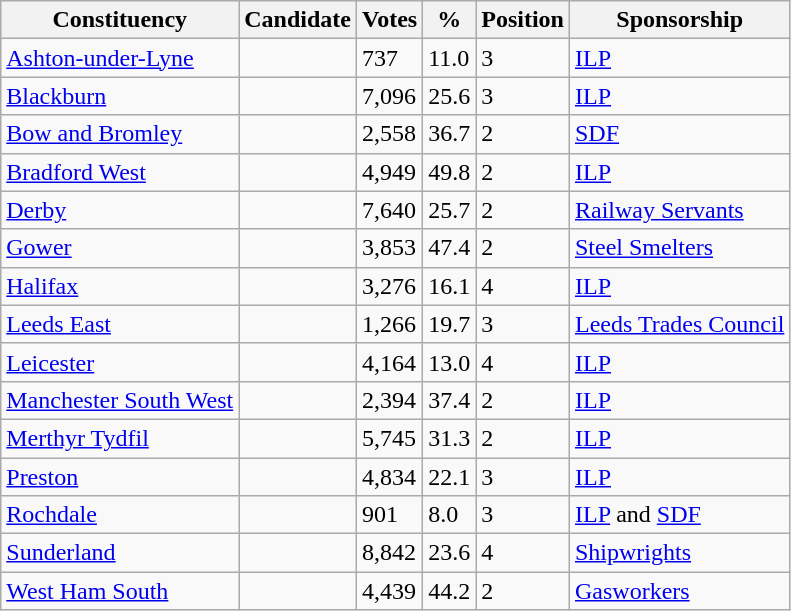<table class="wikitable sortable">
<tr>
<th>Constituency</th>
<th>Candidate</th>
<th>Votes</th>
<th>%</th>
<th>Position</th>
<th>Sponsorship</th>
</tr>
<tr>
<td><a href='#'>Ashton-under-Lyne</a></td>
<td></td>
<td>737</td>
<td>11.0</td>
<td>3</td>
<td><a href='#'>ILP</a></td>
</tr>
<tr>
<td><a href='#'>Blackburn</a></td>
<td></td>
<td>7,096</td>
<td>25.6</td>
<td>3</td>
<td><a href='#'>ILP</a></td>
</tr>
<tr>
<td><a href='#'>Bow and Bromley</a></td>
<td></td>
<td>2,558</td>
<td>36.7</td>
<td>2</td>
<td><a href='#'>SDF</a></td>
</tr>
<tr>
<td><a href='#'>Bradford West</a></td>
<td></td>
<td>4,949</td>
<td>49.8</td>
<td>2</td>
<td><a href='#'>ILP</a></td>
</tr>
<tr>
<td><a href='#'>Derby</a></td>
<td></td>
<td>7,640</td>
<td>25.7</td>
<td>2</td>
<td><a href='#'>Railway Servants</a></td>
</tr>
<tr>
<td><a href='#'>Gower</a></td>
<td></td>
<td>3,853</td>
<td>47.4</td>
<td>2</td>
<td><a href='#'>Steel Smelters</a></td>
</tr>
<tr>
<td><a href='#'>Halifax</a></td>
<td></td>
<td>3,276</td>
<td>16.1</td>
<td>4</td>
<td><a href='#'>ILP</a></td>
</tr>
<tr>
<td><a href='#'>Leeds East</a></td>
<td></td>
<td>1,266</td>
<td>19.7</td>
<td>3</td>
<td><a href='#'>Leeds Trades Council</a></td>
</tr>
<tr>
<td><a href='#'>Leicester</a></td>
<td></td>
<td>4,164</td>
<td>13.0</td>
<td>4</td>
<td><a href='#'>ILP</a></td>
</tr>
<tr>
<td><a href='#'>Manchester South West</a></td>
<td></td>
<td>2,394</td>
<td>37.4</td>
<td>2</td>
<td><a href='#'>ILP</a></td>
</tr>
<tr>
<td><a href='#'>Merthyr Tydfil</a></td>
<td></td>
<td>5,745</td>
<td>31.3</td>
<td>2</td>
<td><a href='#'>ILP</a></td>
</tr>
<tr>
<td><a href='#'>Preston</a></td>
<td></td>
<td>4,834</td>
<td>22.1</td>
<td>3</td>
<td><a href='#'>ILP</a></td>
</tr>
<tr>
<td><a href='#'>Rochdale</a></td>
<td></td>
<td>901</td>
<td>8.0</td>
<td>3</td>
<td><a href='#'>ILP</a> and <a href='#'>SDF</a></td>
</tr>
<tr>
<td><a href='#'>Sunderland</a></td>
<td></td>
<td>8,842</td>
<td>23.6</td>
<td>4</td>
<td><a href='#'>Shipwrights</a></td>
</tr>
<tr>
<td><a href='#'>West Ham South</a></td>
<td></td>
<td>4,439</td>
<td>44.2</td>
<td>2</td>
<td><a href='#'>Gasworkers</a></td>
</tr>
</table>
